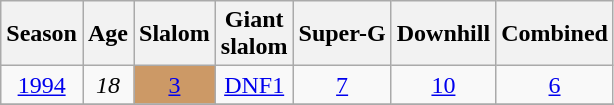<table class=wikitable style="text-align:center">
<tr>
<th>Season</th>
<th>Age</th>
<th>Slalom</th>
<th>Giant<br>slalom</th>
<th>Super-G</th>
<th>Downhill</th>
<th>Combined</th>
</tr>
<tr>
<td><a href='#'>1994</a></td>
<td><em>18</em></td>
<td style="background:#c96;"><a href='#'>3</a></td>
<td><a href='#'>DNF1</a></td>
<td><a href='#'>7</a></td>
<td><a href='#'>10</a></td>
<td><a href='#'>6</a></td>
</tr>
<tr>
</tr>
</table>
